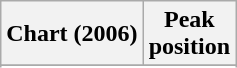<table class="wikitable sortable plainrowheaders" style="text-align:center">
<tr>
<th>Chart (2006)</th>
<th>Peak<br>position</th>
</tr>
<tr>
</tr>
<tr>
</tr>
<tr>
</tr>
<tr>
</tr>
<tr>
</tr>
<tr>
</tr>
</table>
